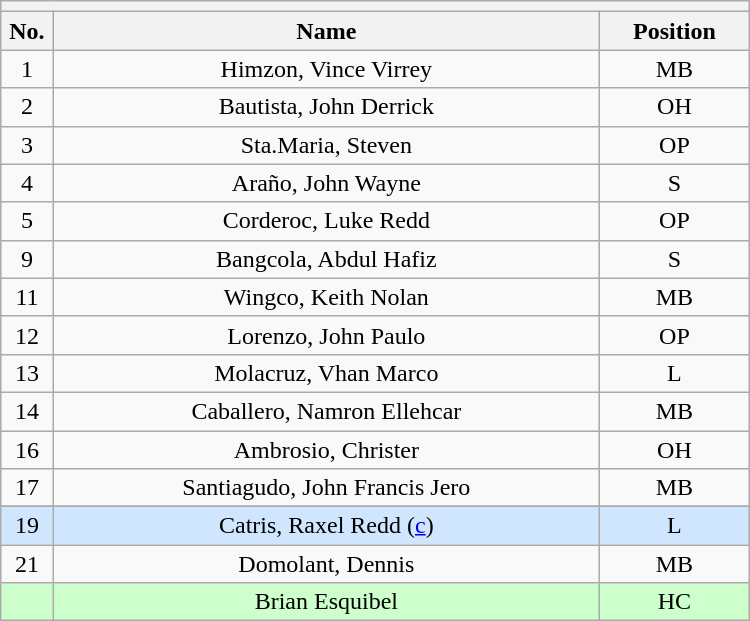<table class="wikitable mw-collapsible mw-collapsed" style="text-align:center; width:500px; border:none">
<tr>
<th style="text-align:left" colspan="3"></th>
</tr>
<tr>
<th style="width:7%">No.</th>
<th>Name</th>
<th style="width:20%">Position</th>
</tr>
<tr>
<td>1</td>
<td>Himzon, Vince Virrey</td>
<td>MB</td>
</tr>
<tr>
<td>2</td>
<td>Bautista, John Derrick</td>
<td>OH</td>
</tr>
<tr>
<td>3</td>
<td>Sta.Maria, Steven</td>
<td>OP</td>
</tr>
<tr>
<td>4</td>
<td>Araño, John Wayne</td>
<td>S</td>
</tr>
<tr>
<td>5</td>
<td>Corderoc, Luke Redd</td>
<td>OP</td>
</tr>
<tr>
<td>9</td>
<td>Bangcola, Abdul Hafiz</td>
<td>S</td>
</tr>
<tr>
<td>11</td>
<td>Wingco, Keith Nolan</td>
<td>MB</td>
</tr>
<tr>
<td>12</td>
<td>Lorenzo, John Paulo</td>
<td>OP</td>
</tr>
<tr>
<td>13</td>
<td>Molacruz, Vhan Marco</td>
<td>L</td>
</tr>
<tr>
<td>14</td>
<td>Caballero, Namron Ellehcar</td>
<td>MB</td>
</tr>
<tr>
<td>16</td>
<td>Ambrosio, Christer</td>
<td>OH</td>
</tr>
<tr>
<td>17</td>
<td>Santiagudo, John Francis Jero</td>
<td>MB</td>
</tr>
<tr>
</tr>
<tr bgcolor=#DOE6FF>
<td>19</td>
<td>Catris, Raxel Redd (<a href='#'>c</a>)</td>
<td>L</td>
</tr>
<tr>
<td>21</td>
<td>Domolant, Dennis</td>
<td>MB</td>
</tr>
<tr bgcolor=#CCFFCC>
<td></td>
<td>Brian Esquibel</td>
<td>HC</td>
</tr>
</table>
